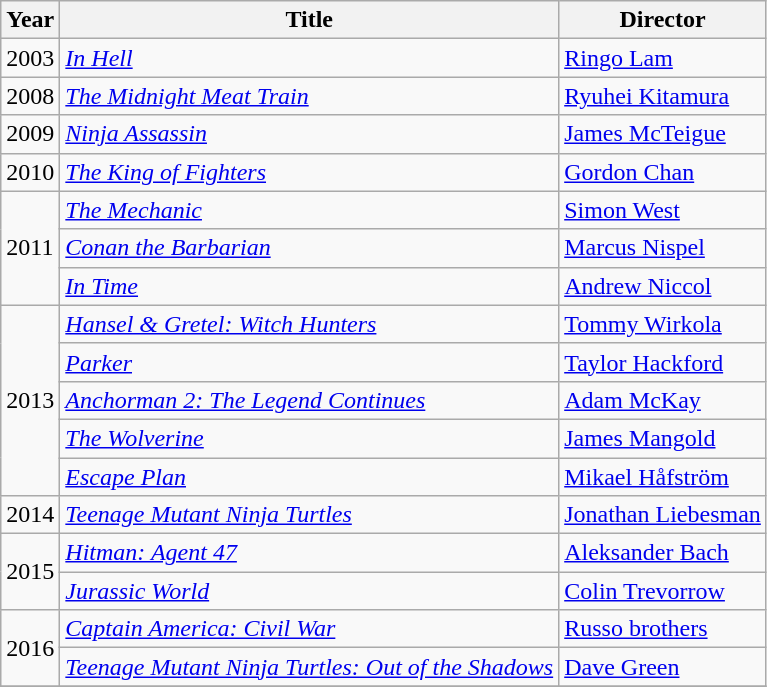<table class="wikitable">
<tr>
<th>Year</th>
<th>Title</th>
<th>Director</th>
</tr>
<tr>
<td>2003</td>
<td><em><a href='#'>In Hell</a></em></td>
<td><a href='#'>Ringo Lam</a></td>
</tr>
<tr>
<td>2008</td>
<td><em><a href='#'>The Midnight Meat Train</a></em></td>
<td><a href='#'>Ryuhei Kitamura</a></td>
</tr>
<tr>
<td>2009</td>
<td><em><a href='#'>Ninja Assassin</a></em></td>
<td><a href='#'>James McTeigue</a></td>
</tr>
<tr>
<td>2010</td>
<td><em><a href='#'>The King of Fighters</a></em></td>
<td><a href='#'>Gordon Chan</a></td>
</tr>
<tr>
<td rowspan="3">2011</td>
<td><em><a href='#'>The Mechanic</a></em></td>
<td><a href='#'>Simon West</a></td>
</tr>
<tr>
<td><em><a href='#'>Conan the Barbarian</a></em></td>
<td><a href='#'>Marcus Nispel</a></td>
</tr>
<tr>
<td><em><a href='#'>In Time</a></em></td>
<td><a href='#'>Andrew Niccol</a></td>
</tr>
<tr>
<td rowspan="5">2013</td>
<td><em><a href='#'>Hansel & Gretel: Witch Hunters</a></em></td>
<td><a href='#'>Tommy Wirkola</a></td>
</tr>
<tr>
<td><em><a href='#'>Parker</a></em></td>
<td><a href='#'>Taylor Hackford</a></td>
</tr>
<tr>
<td><em><a href='#'>Anchorman 2: The Legend Continues</a></em></td>
<td><a href='#'>Adam McKay</a></td>
</tr>
<tr>
<td><em><a href='#'>The Wolverine</a></em></td>
<td><a href='#'>James Mangold</a></td>
</tr>
<tr>
<td><em><a href='#'>Escape Plan</a></em></td>
<td><a href='#'>Mikael Håfström</a></td>
</tr>
<tr>
<td>2014</td>
<td><em><a href='#'>Teenage Mutant Ninja Turtles</a></em></td>
<td><a href='#'>Jonathan Liebesman</a></td>
</tr>
<tr>
<td rowspan="2">2015</td>
<td><em><a href='#'>Hitman: Agent 47</a></em></td>
<td><a href='#'>Aleksander Bach</a></td>
</tr>
<tr>
<td><em><a href='#'>Jurassic World</a></em></td>
<td><a href='#'>Colin Trevorrow</a></td>
</tr>
<tr>
<td rowspan="2">2016</td>
<td><em><a href='#'>Captain America: Civil War</a></em></td>
<td><a href='#'>Russo brothers</a></td>
</tr>
<tr>
<td><em><a href='#'>Teenage Mutant Ninja Turtles: Out of the Shadows</a></em></td>
<td><a href='#'>Dave Green</a></td>
</tr>
<tr>
</tr>
</table>
